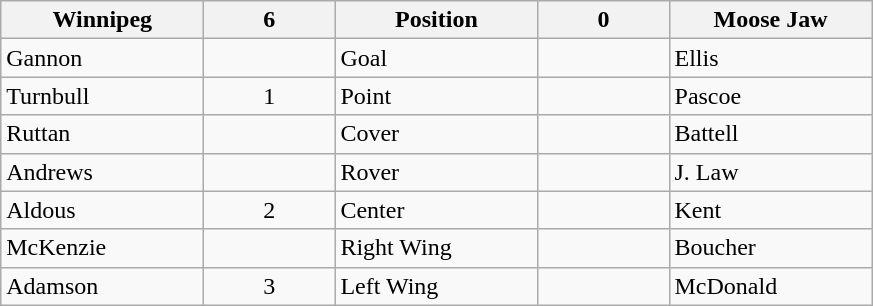<table class="wikitable">
<tr>
<th style="width:8em">Winnipeg</th>
<th style="width:5em">6</th>
<th style="width:8em">Position</th>
<th style="width:5em">0</th>
<th style="width:8em">Moose Jaw</th>
</tr>
<tr>
<td>Gannon</td>
<td></td>
<td>Goal</td>
<td></td>
<td>Ellis</td>
</tr>
<tr>
<td>Turnbull</td>
<td style="text-align:center">1</td>
<td>Point</td>
<td></td>
<td>Pascoe</td>
</tr>
<tr>
<td>Ruttan</td>
<td></td>
<td>Cover</td>
<td></td>
<td>Battell</td>
</tr>
<tr>
<td>Andrews</td>
<td></td>
<td>Rover</td>
<td></td>
<td>J. Law</td>
</tr>
<tr>
<td>Aldous</td>
<td style="text-align:center">2</td>
<td>Center</td>
<td></td>
<td>Kent</td>
</tr>
<tr>
<td>McKenzie</td>
<td></td>
<td>Right Wing</td>
<td></td>
<td>Boucher</td>
</tr>
<tr>
<td>Adamson</td>
<td style="text-align:center">3</td>
<td>Left Wing</td>
<td></td>
<td>McDonald</td>
</tr>
</table>
